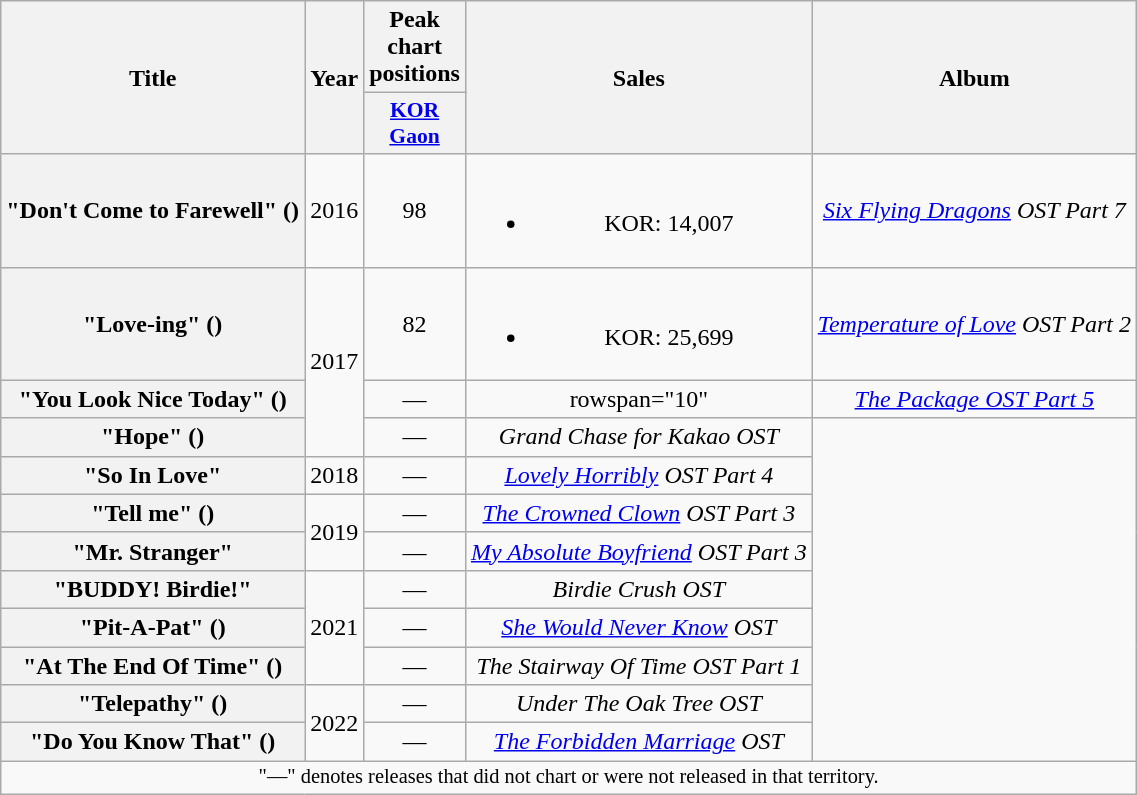<table class="wikitable plainrowheaders" style="text-align:center">
<tr>
<th scope="col" rowspan="2">Title</th>
<th scope="col" rowspan="2">Year</th>
<th scope="col">Peak chart positions</th>
<th scope="col" rowspan="2">Sales</th>
<th scope="col" rowspan="2">Album</th>
</tr>
<tr>
<th scope="col" style="font-size:90%; width:2.5em"><a href='#'>KOR<br>Gaon</a><br></th>
</tr>
<tr>
<th scope="row">"Don't Come to Farewell" ()</th>
<td>2016</td>
<td>98</td>
<td><br><ul><li>KOR: 14,007</li></ul></td>
<td><em><a href='#'>Six Flying Dragons</a> OST Part 7</em></td>
</tr>
<tr>
<th scope="row">"Love-ing" ()</th>
<td rowspan="3">2017</td>
<td>82</td>
<td><br><ul><li>KOR: 25,699</li></ul></td>
<td><em><a href='#'>Temperature of Love</a> OST Part 2</em></td>
</tr>
<tr>
<th scope="row">"You Look Nice Today" ()<br></th>
<td>—</td>
<td>rowspan="10" </td>
<td><em><a href='#'>The Package OST Part 5</a></em></td>
</tr>
<tr>
<th scope="row">"Hope" ()</th>
<td>—</td>
<td><em>Grand Chase for Kakao OST</em></td>
</tr>
<tr>
<th scope="row">"So In Love"</th>
<td>2018</td>
<td>—</td>
<td><em><a href='#'>Lovely Horribly</a> OST Part 4</em></td>
</tr>
<tr>
<th scope="row">"Tell me" ()</th>
<td rowspan="2">2019</td>
<td>—</td>
<td><em><a href='#'>The Crowned Clown</a> OST Part 3</em></td>
</tr>
<tr>
<th scope="row">"Mr. Stranger"<br></th>
<td>—</td>
<td><em><a href='#'>My Absolute Boyfriend</a> OST Part 3</em></td>
</tr>
<tr>
<th scope="row">"BUDDY! Birdie!"</th>
<td rowspan="3">2021</td>
<td>—</td>
<td><em>Birdie Crush OST</em></td>
</tr>
<tr>
<th scope="row">"Pit-A-Pat" ()</th>
<td>—</td>
<td><em><a href='#'>She Would Never Know</a> OST</em></td>
</tr>
<tr>
<th scope="row">"At The End Of Time" ()</th>
<td>—</td>
<td><em>The Stairway Of Time OST Part 1</em></td>
</tr>
<tr>
<th scope="row">"Telepathy" ()<br></th>
<td rowspan="2">2022</td>
<td>—</td>
<td><em>Under The Oak Tree OST</em></td>
</tr>
<tr>
<th scope="row">"Do You Know That" ()</th>
<td>—</td>
<td><em><a href='#'>The Forbidden Marriage</a> OST</em></td>
</tr>
<tr>
<td colspan="5" style="font-size:85%">"—" denotes releases that did not chart or were not released in that territory.</td>
</tr>
</table>
